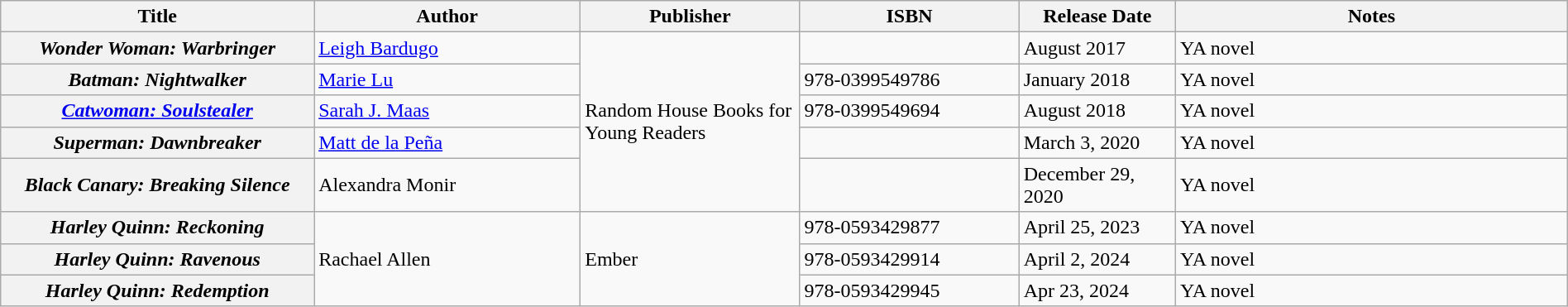<table class="wikitable" width=100%>
<tr>
<th width=20%>Title</th>
<th width=17%>Author</th>
<th width=14%>Publisher</th>
<th width=14%>ISBN</th>
<th width=10%>Release Date</th>
<th width=25%>Notes</th>
</tr>
<tr>
<th><em>Wonder Woman: Warbringer</em></th>
<td><a href='#'>Leigh Bardugo</a></td>
<td rowspan="5">Random House Books for Young Readers</td>
<td></td>
<td>August 2017</td>
<td>YA novel</td>
</tr>
<tr>
<th><em>Batman: Nightwalker</em></th>
<td><a href='#'>Marie Lu</a></td>
<td>978-0399549786</td>
<td>January 2018</td>
<td>YA novel</td>
</tr>
<tr>
<th><em><a href='#'>Catwoman: Soulstealer</a></em></th>
<td><a href='#'>Sarah J. Maas</a></td>
<td>978-0399549694</td>
<td>August 2018</td>
<td>YA novel</td>
</tr>
<tr>
<th><em>Superman: Dawnbreaker</em></th>
<td><a href='#'>Matt de la Peña</a></td>
<td></td>
<td>March 3, 2020</td>
<td>YA novel</td>
</tr>
<tr>
<th><em>Black Canary: Breaking Silence</em></th>
<td>Alexandra Monir</td>
<td></td>
<td>December 29, 2020</td>
<td>YA novel</td>
</tr>
<tr>
<th><em>Harley Quinn: Reckoning</em></th>
<td rowspan="3">Rachael Allen</td>
<td rowspan="3">Ember</td>
<td>978-0593429877</td>
<td>April 25, 2023</td>
<td>YA novel</td>
</tr>
<tr>
<th><em>Harley Quinn: Ravenous</em></th>
<td>978-0593429914</td>
<td>April 2, 2024</td>
<td>YA novel</td>
</tr>
<tr>
<th><em>Harley Quinn: Redemption</em></th>
<td>978-0593429945</td>
<td>Apr 23, 2024</td>
<td>YA novel</td>
</tr>
</table>
